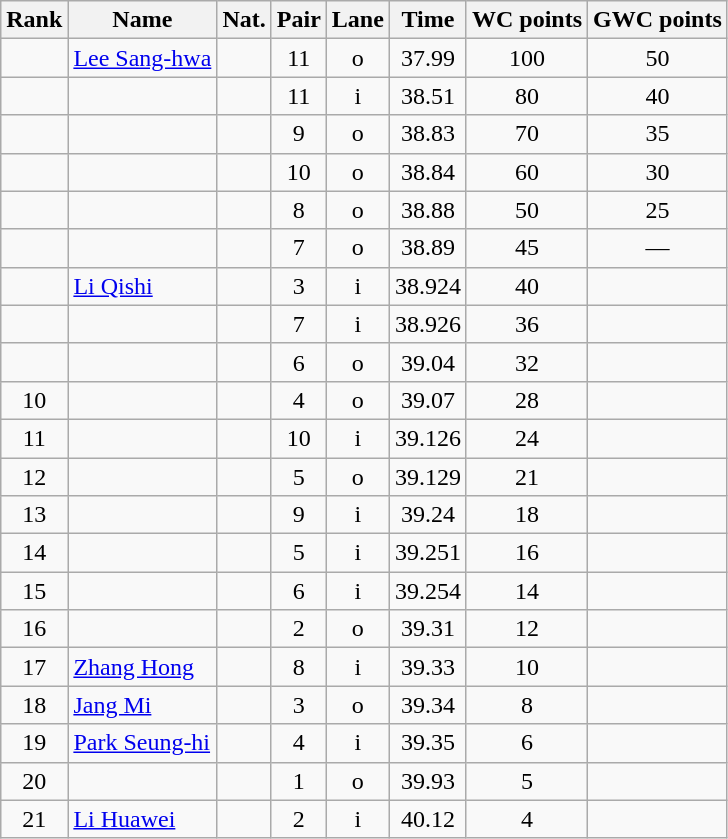<table class="wikitable sortable" style="text-align:center">
<tr>
<th>Rank</th>
<th>Name</th>
<th>Nat.</th>
<th>Pair</th>
<th>Lane</th>
<th>Time</th>
<th>WC points</th>
<th>GWC points</th>
</tr>
<tr>
<td></td>
<td align=left><a href='#'>Lee Sang-hwa</a></td>
<td></td>
<td>11</td>
<td>o</td>
<td>37.99</td>
<td>100</td>
<td>50</td>
</tr>
<tr>
<td></td>
<td align=left></td>
<td></td>
<td>11</td>
<td>i</td>
<td>38.51</td>
<td>80</td>
<td>40</td>
</tr>
<tr>
<td></td>
<td align=left></td>
<td></td>
<td>9</td>
<td>o</td>
<td>38.83</td>
<td>70</td>
<td>35</td>
</tr>
<tr>
<td></td>
<td align=left></td>
<td></td>
<td>10</td>
<td>o</td>
<td>38.84</td>
<td>60</td>
<td>30</td>
</tr>
<tr>
<td></td>
<td align=left></td>
<td></td>
<td>8</td>
<td>o</td>
<td>38.88</td>
<td>50</td>
<td>25</td>
</tr>
<tr>
<td></td>
<td align=left></td>
<td></td>
<td>7</td>
<td>o</td>
<td>38.89</td>
<td>45</td>
<td>—</td>
</tr>
<tr>
<td></td>
<td align=left><a href='#'>Li Qishi</a></td>
<td></td>
<td>3</td>
<td>i</td>
<td>38.924</td>
<td>40</td>
<td></td>
</tr>
<tr>
<td></td>
<td align=left></td>
<td></td>
<td>7</td>
<td>i</td>
<td>38.926</td>
<td>36</td>
<td></td>
</tr>
<tr>
<td></td>
<td align=left></td>
<td></td>
<td>6</td>
<td>o</td>
<td>39.04</td>
<td>32</td>
<td></td>
</tr>
<tr>
<td>10</td>
<td align=left></td>
<td></td>
<td>4</td>
<td>o</td>
<td>39.07</td>
<td>28</td>
<td></td>
</tr>
<tr>
<td>11</td>
<td align=left></td>
<td></td>
<td>10</td>
<td>i</td>
<td>39.126</td>
<td>24</td>
<td></td>
</tr>
<tr>
<td>12</td>
<td align=left></td>
<td></td>
<td>5</td>
<td>o</td>
<td>39.129</td>
<td>21</td>
<td></td>
</tr>
<tr>
<td>13</td>
<td align=left></td>
<td></td>
<td>9</td>
<td>i</td>
<td>39.24</td>
<td>18</td>
<td></td>
</tr>
<tr>
<td>14</td>
<td align=left></td>
<td></td>
<td>5</td>
<td>i</td>
<td>39.251</td>
<td>16</td>
<td></td>
</tr>
<tr>
<td>15</td>
<td align=left></td>
<td></td>
<td>6</td>
<td>i</td>
<td>39.254</td>
<td>14</td>
<td></td>
</tr>
<tr>
<td>16</td>
<td align=left></td>
<td></td>
<td>2</td>
<td>o</td>
<td>39.31</td>
<td>12</td>
<td></td>
</tr>
<tr>
<td>17</td>
<td align=left><a href='#'>Zhang Hong</a></td>
<td></td>
<td>8</td>
<td>i</td>
<td>39.33</td>
<td>10</td>
<td></td>
</tr>
<tr>
<td>18</td>
<td align=left><a href='#'>Jang Mi</a></td>
<td></td>
<td>3</td>
<td>o</td>
<td>39.34</td>
<td>8</td>
<td></td>
</tr>
<tr>
<td>19</td>
<td align=left><a href='#'>Park Seung-hi</a></td>
<td></td>
<td>4</td>
<td>i</td>
<td>39.35</td>
<td>6</td>
<td></td>
</tr>
<tr>
<td>20</td>
<td align=left></td>
<td></td>
<td>1</td>
<td>o</td>
<td>39.93</td>
<td>5</td>
<td></td>
</tr>
<tr>
<td>21</td>
<td align=left><a href='#'>Li Huawei</a></td>
<td></td>
<td>2</td>
<td>i</td>
<td>40.12</td>
<td>4</td>
<td></td>
</tr>
</table>
